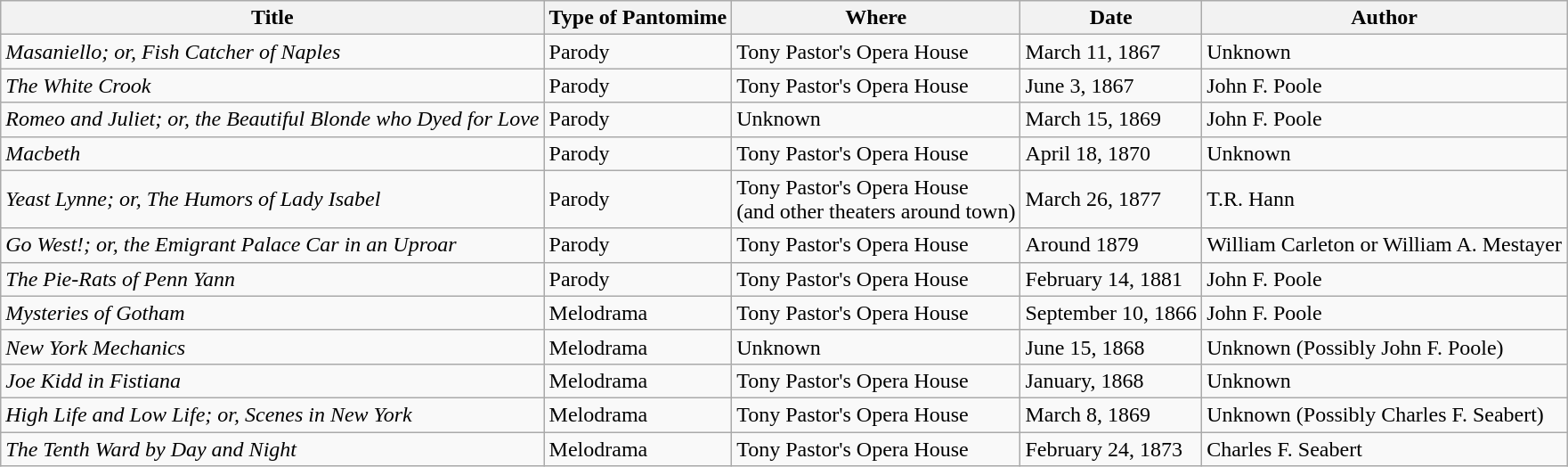<table class="wikitable">
<tr>
<th>Title</th>
<th>Type of Pantomime</th>
<th>Where</th>
<th>Date</th>
<th>Author</th>
</tr>
<tr>
<td><em>Masaniello; or, Fish Catcher of Naples</em></td>
<td>Parody</td>
<td>Tony Pastor's Opera House</td>
<td>March 11, 1867</td>
<td>Unknown</td>
</tr>
<tr>
<td><em>The White Crook</em></td>
<td>Parody</td>
<td>Tony Pastor's Opera House</td>
<td>June 3, 1867</td>
<td>John F. Poole</td>
</tr>
<tr>
<td><em>Romeo and Juliet; or, the Beautiful Blonde who Dyed for Love</em></td>
<td>Parody</td>
<td>Unknown</td>
<td>March 15, 1869</td>
<td>John F. Poole</td>
</tr>
<tr>
<td><em>Macbeth</em></td>
<td>Parody</td>
<td>Tony Pastor's Opera House</td>
<td>April 18, 1870</td>
<td>Unknown</td>
</tr>
<tr>
<td><em>Yeast Lynne; or, The Humors of Lady Isabel</em></td>
<td>Parody</td>
<td>Tony Pastor's Opera House<br>(and other theaters around town)</td>
<td>March 26, 1877</td>
<td>T.R. Hann</td>
</tr>
<tr>
<td><em>Go West!; or, the Emigrant Palace Car in an Uproar</em></td>
<td>Parody</td>
<td>Tony Pastor's Opera House</td>
<td>Around 1879</td>
<td>William Carleton or William A. Mestayer</td>
</tr>
<tr>
<td><em>The Pie-Rats of Penn Yann</em></td>
<td>Parody</td>
<td>Tony Pastor's Opera House</td>
<td>February 14, 1881</td>
<td>John F. Poole</td>
</tr>
<tr>
<td><em>Mysteries of Gotham</em></td>
<td>Melodrama</td>
<td>Tony Pastor's Opera House</td>
<td>September 10, 1866</td>
<td>John F. Poole</td>
</tr>
<tr>
<td><em>New York Mechanics</em></td>
<td>Melodrama</td>
<td>Unknown</td>
<td>June 15, 1868</td>
<td>Unknown (Possibly John F. Poole)</td>
</tr>
<tr>
<td><em>Joe Kidd in Fistiana</em></td>
<td>Melodrama</td>
<td>Tony Pastor's Opera House</td>
<td>January, 1868</td>
<td>Unknown</td>
</tr>
<tr>
<td><em>High Life and Low Life; or, Scenes in New York</em></td>
<td>Melodrama</td>
<td>Tony Pastor's Opera House</td>
<td>March 8, 1869</td>
<td>Unknown (Possibly Charles F. Seabert)</td>
</tr>
<tr>
<td><em>The Tenth Ward by Day and Night</em></td>
<td>Melodrama</td>
<td>Tony Pastor's Opera House</td>
<td>February 24, 1873</td>
<td>Charles F. Seabert</td>
</tr>
</table>
